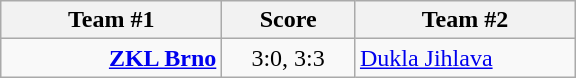<table class="wikitable" style="text-align: center;">
<tr>
<th width=25%>Team #1</th>
<th width=15%>Score</th>
<th width=25%>Team #2</th>
</tr>
<tr>
<td style="text-align: right;"><strong><a href='#'>ZKL Brno</a></strong> </td>
<td>3:0, 3:3</td>
<td style="text-align: left;"> <a href='#'>Dukla Jihlava</a></td>
</tr>
</table>
